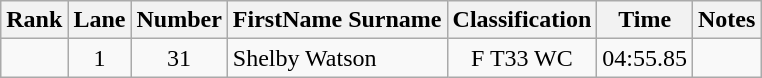<table class="wikitable sortable" style="text-align:center">
<tr>
<th>Rank</th>
<th>Lane</th>
<th>Number</th>
<th>FirstName Surname</th>
<th>Classification</th>
<th>Time</th>
<th>Notes</th>
</tr>
<tr>
<td></td>
<td>1</td>
<td>31</td>
<td style="text-align:left"> Shelby Watson</td>
<td>F T33 WC</td>
<td>04:55.85</td>
<td></td>
</tr>
</table>
